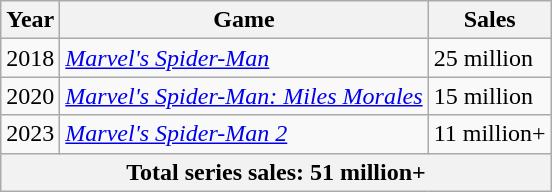<table class="wikitable">
<tr>
<th>Year</th>
<th>Game</th>
<th>Sales</th>
</tr>
<tr>
<td>2018</td>
<td><em><a href='#'>Marvel's Spider-Man</a></em></td>
<td>25 million</td>
</tr>
<tr>
<td>2020</td>
<td><em><a href='#'>Marvel's Spider-Man: Miles Morales</a></em></td>
<td>15 million</td>
</tr>
<tr>
<td>2023</td>
<td><em><a href='#'>Marvel's Spider-Man 2</a></em></td>
<td>11 million+</td>
</tr>
<tr>
<th colspan="3">Total series sales: 51 million+</th>
</tr>
</table>
